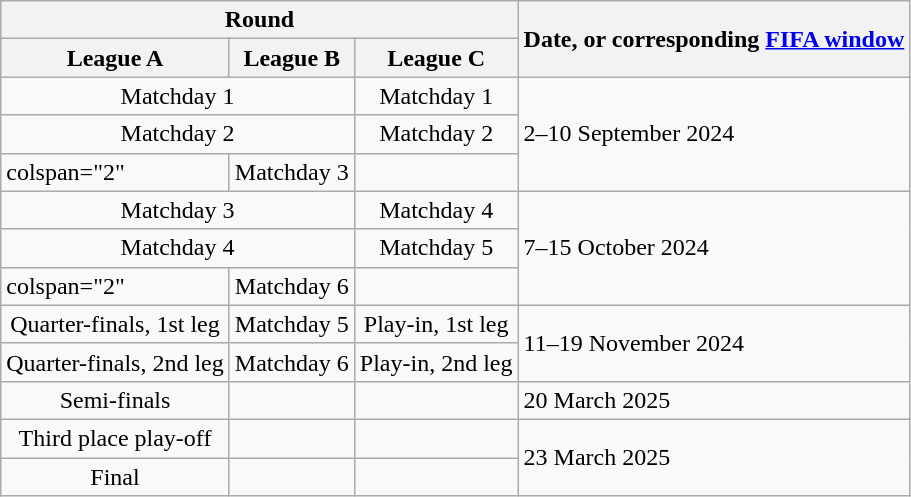<table class="wikitable">
<tr>
<th colspan="3">Round</th>
<th rowspan="2">Date, or corresponding <a href='#'>FIFA window</a></th>
</tr>
<tr>
<th>League A</th>
<th>League B</th>
<th>League C</th>
</tr>
<tr>
<td colspan="2" style="text-align:center">Matchday 1</td>
<td style="text-align:center">Matchday 1</td>
<td rowspan="3">2–10 September 2024</td>
</tr>
<tr>
<td colspan="2" style="text-align:center">Matchday 2</td>
<td style="text-align:center">Matchday 2</td>
</tr>
<tr>
<td>colspan="2" </td>
<td style="text-align:center">Matchday 3</td>
</tr>
<tr>
<td colspan="2" style="text-align:center">Matchday 3</td>
<td style="text-align:center">Matchday 4</td>
<td rowspan="3">7–15 October 2024</td>
</tr>
<tr>
<td colspan="2" style="text-align:center">Matchday 4</td>
<td style="text-align:center">Matchday 5</td>
</tr>
<tr>
<td>colspan="2" </td>
<td style="text-align:center">Matchday 6</td>
</tr>
<tr>
<td style="text-align:center">Quarter-finals, 1st leg</td>
<td style="text-align:center">Matchday 5</td>
<td style="text-align:center">Play-in, 1st leg</td>
<td rowspan="2">11–19 November 2024</td>
</tr>
<tr>
<td style="text-align:center">Quarter-finals, 2nd leg</td>
<td style="text-align:center">Matchday 6</td>
<td style="text-align:center">Play-in, 2nd leg</td>
</tr>
<tr>
<td style="text-align:center">Semi-finals</td>
<td></td>
<td></td>
<td rowspan="1">20 March 2025</td>
</tr>
<tr>
<td style="text-align:center">Third place play-off</td>
<td></td>
<td></td>
<td rowspan="2">23 March 2025</td>
</tr>
<tr>
<td style="text-align:center">Final</td>
<td></td>
<td></td>
</tr>
</table>
